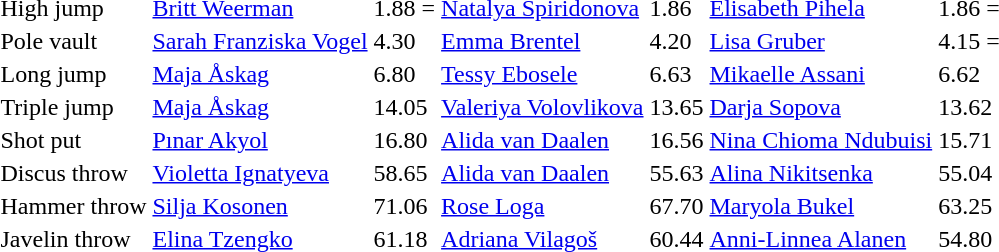<table>
<tr>
<td>High jump</td>
<td><a href='#'>Britt Weerman</a><br></td>
<td>1.88 =</td>
<td><a href='#'>Natalya Spiridonova</a><br></td>
<td>1.86 </td>
<td><a href='#'>Elisabeth Pihela</a><br></td>
<td>1.86 =</td>
</tr>
<tr>
<td>Pole vault</td>
<td><a href='#'>Sarah Franziska Vogel</a><br></td>
<td>4.30 </td>
<td><a href='#'>Emma Brentel</a><br></td>
<td>4.20</td>
<td><a href='#'>Lisa Gruber</a><br></td>
<td>4.15 =</td>
</tr>
<tr>
<td>Long jump</td>
<td><a href='#'>Maja Åskag</a><br></td>
<td>6.80</td>
<td><a href='#'>Tessy Ebosele</a><br></td>
<td>6.63 </td>
<td><a href='#'>Mikaelle Assani</a><br></td>
<td>6.62</td>
</tr>
<tr>
<td>Triple jump</td>
<td><a href='#'>Maja Åskag</a><br></td>
<td>14.05 </td>
<td><a href='#'>Valeriya Volovlikova</a><br></td>
<td>13.65 </td>
<td><a href='#'>Darja Sopova</a><br></td>
<td>13.62 </td>
</tr>
<tr>
<td>Shot put</td>
<td><a href='#'>Pınar Akyol</a><br></td>
<td>16.80</td>
<td><a href='#'>Alida van Daalen</a><br></td>
<td>16.56</td>
<td><a href='#'>Nina Chioma Ndubuisi</a><br></td>
<td>15.71 </td>
</tr>
<tr>
<td>Discus throw</td>
<td><a href='#'>Violetta Ignatyeva</a><br></td>
<td>58.65</td>
<td><a href='#'>Alida van Daalen</a><br></td>
<td>55.63</td>
<td><a href='#'>Alina Nikitsenka</a><br></td>
<td>55.04</td>
</tr>
<tr>
<td>Hammer throw</td>
<td><a href='#'>Silja Kosonen</a><br></td>
<td>71.06 </td>
<td><a href='#'>Rose Loga</a><br></td>
<td>67.70</td>
<td><a href='#'>Maryola Bukel</a><br></td>
<td>63.25</td>
</tr>
<tr>
<td>Javelin throw</td>
<td><a href='#'>Elina Tzengko</a><br></td>
<td>61.18</td>
<td><a href='#'>Adriana Vilagoš</a><br></td>
<td>60.44</td>
<td><a href='#'>Anni-Linnea Alanen</a><br></td>
<td>54.80</td>
</tr>
</table>
